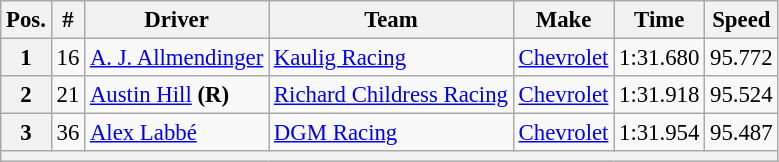<table class="wikitable" style="font-size:95%">
<tr>
<th>Pos.</th>
<th>#</th>
<th>Driver</th>
<th>Team</th>
<th>Make</th>
<th>Time</th>
<th>Speed</th>
</tr>
<tr>
<th>1</th>
<td>16</td>
<td><a href='#'>A. J. Allmendinger</a></td>
<td><a href='#'>Kaulig Racing</a></td>
<td><a href='#'>Chevrolet</a></td>
<td>1:31.680</td>
<td>95.772</td>
</tr>
<tr>
<th>2</th>
<td>21</td>
<td><a href='#'>Austin Hill</a> <strong>(R)</strong></td>
<td><a href='#'>Richard Childress Racing</a></td>
<td><a href='#'>Chevrolet</a></td>
<td>1:31.918</td>
<td>95.524</td>
</tr>
<tr>
<th>3</th>
<td>36</td>
<td><a href='#'>Alex Labbé</a></td>
<td><a href='#'>DGM Racing</a></td>
<td><a href='#'>Chevrolet</a></td>
<td>1:31.954</td>
<td>95.487</td>
</tr>
<tr>
<th colspan="7"></th>
</tr>
</table>
